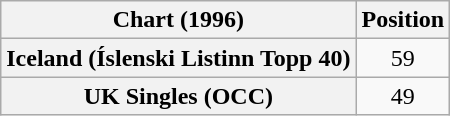<table class="wikitable plainrowheaders" style="text-align:center">
<tr>
<th scope="col">Chart (1996)</th>
<th scope="col">Position</th>
</tr>
<tr>
<th scope="row">Iceland (Íslenski Listinn Topp 40)</th>
<td>59</td>
</tr>
<tr>
<th scope="row">UK Singles (OCC)</th>
<td>49</td>
</tr>
</table>
